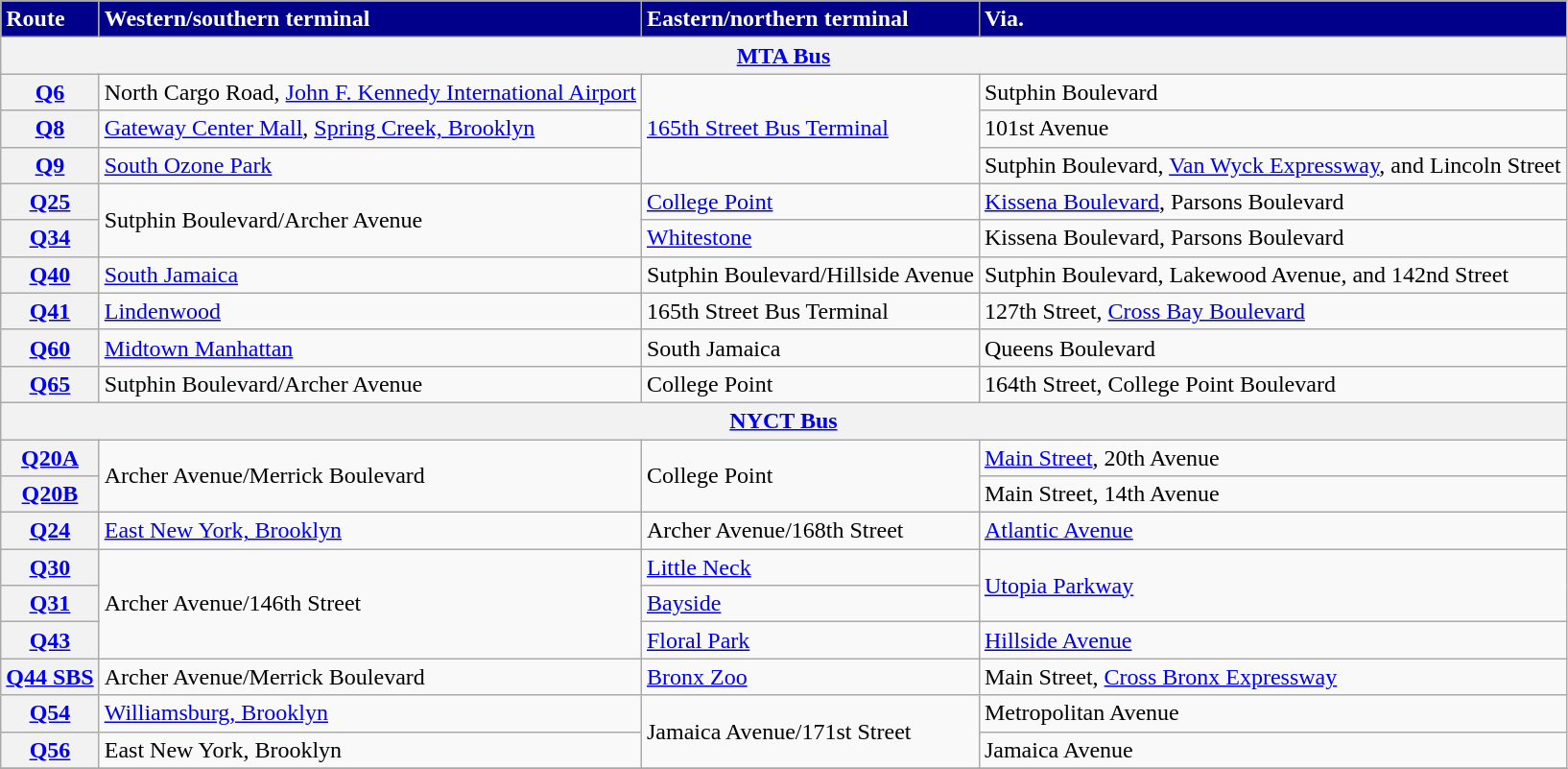<table class="wikitable" style="font-size: 100%;">
<tr>
<td style="background:darkblue; color:white; text-align:left;"><strong>Route</strong></td>
<td style="background:darkblue; color:white; text-align:left;"><strong>Western/southern terminal</strong></td>
<td style="background:darkblue; color:white; text-align:left;"><strong>Eastern/northern terminal</strong></td>
<td style="background:darkblue; color:white; text-align:left;"><strong>Via.</strong></td>
</tr>
<tr>
<th colspan="4"><a href='#'>MTA Bus</a></th>
</tr>
<tr>
<th><strong><a href='#'>Q6</a></strong></th>
<td>North Cargo Road, <a href='#'>John F. Kennedy International Airport</a></td>
<td rowspan=3><a href='#'>165th Street Bus Terminal</a></td>
<td>Sutphin Boulevard</td>
</tr>
<tr>
<th><strong><a href='#'>Q8</a></strong></th>
<td><a href='#'>Gateway Center Mall</a>, <a href='#'>Spring Creek, Brooklyn</a></td>
<td>101st Avenue</td>
</tr>
<tr>
<th><strong><a href='#'>Q9</a></strong></th>
<td><a href='#'>South Ozone Park</a></td>
<td>Sutphin Boulevard, <a href='#'>Van Wyck Expressway</a>, and Lincoln Street</td>
</tr>
<tr>
<th><strong><a href='#'>Q25</a></strong></th>
<td rowspan=2>Sutphin Boulevard/Archer Avenue</td>
<td><a href='#'>College Point</a></td>
<td><a href='#'>Kissena Boulevard</a>, Parsons Boulevard</td>
</tr>
<tr>
<th><strong><a href='#'>Q34</a></strong></th>
<td><a href='#'>Whitestone</a></td>
<td>Kissena Boulevard, Parsons Boulevard</td>
</tr>
<tr>
<th><strong><a href='#'>Q40</a></strong></th>
<td><a href='#'>South Jamaica</a></td>
<td>Sutphin Boulevard/Hillside Avenue</td>
<td>Sutphin Boulevard, Lakewood Avenue, and 142nd Street</td>
</tr>
<tr>
<th><strong><a href='#'>Q41</a></strong></th>
<td><a href='#'>Lindenwood</a></td>
<td>165th Street Bus Terminal</td>
<td>127th Street, <a href='#'>Cross Bay Boulevard</a></td>
</tr>
<tr>
<th><strong><a href='#'>Q60</a></strong></th>
<td><a href='#'>Midtown Manhattan</a></td>
<td>South Jamaica</td>
<td>Queens Boulevard</td>
</tr>
<tr>
<th><strong><a href='#'>Q65</a></strong></th>
<td>Sutphin Boulevard/Archer Avenue</td>
<td>College Point</td>
<td>164th Street, College Point Boulevard</td>
</tr>
<tr>
<th colspan="4"><a href='#'>NYCT Bus</a></th>
</tr>
<tr>
<th><strong><a href='#'>Q20A</a></strong></th>
<td rowspan=2>Archer Avenue/Merrick Boulevard</td>
<td rowspan=2>College Point</td>
<td><a href='#'>Main Street</a>, 20th Avenue</td>
</tr>
<tr>
<th><strong><a href='#'>Q20B</a></strong></th>
<td>Main Street, 14th Avenue</td>
</tr>
<tr>
<th><strong><a href='#'>Q24</a></strong></th>
<td><a href='#'>East New York, Brooklyn</a></td>
<td>Archer Avenue/168th Street</td>
<td><a href='#'>Atlantic Avenue</a></td>
</tr>
<tr>
<th><strong><a href='#'>Q30</a></strong></th>
<td rowspan=3>Archer Avenue/146th Street</td>
<td><a href='#'>Little Neck</a></td>
<td rowspan=2><a href='#'>Utopia Parkway</a></td>
</tr>
<tr>
<th><strong><a href='#'>Q31</a></strong></th>
<td><a href='#'>Bayside</a></td>
</tr>
<tr>
<th><strong><a href='#'>Q43</a></strong></th>
<td><a href='#'>Floral Park</a></td>
<td><a href='#'>Hillside Avenue</a></td>
</tr>
<tr>
<th><strong><a href='#'>Q44 SBS</a></strong></th>
<td>Archer Avenue/Merrick Boulevard</td>
<td><a href='#'>Bronx Zoo</a></td>
<td>Main Street, <a href='#'>Cross Bronx Expressway</a></td>
</tr>
<tr>
<th><strong><a href='#'>Q54</a></strong></th>
<td><a href='#'>Williamsburg, Brooklyn</a></td>
<td rowspan=2>Jamaica Avenue/171st Street</td>
<td>Metropolitan Avenue</td>
</tr>
<tr>
<th><strong><a href='#'>Q56</a></strong></th>
<td>East New York, Brooklyn</td>
<td>Jamaica Avenue</td>
</tr>
<tr>
</tr>
</table>
